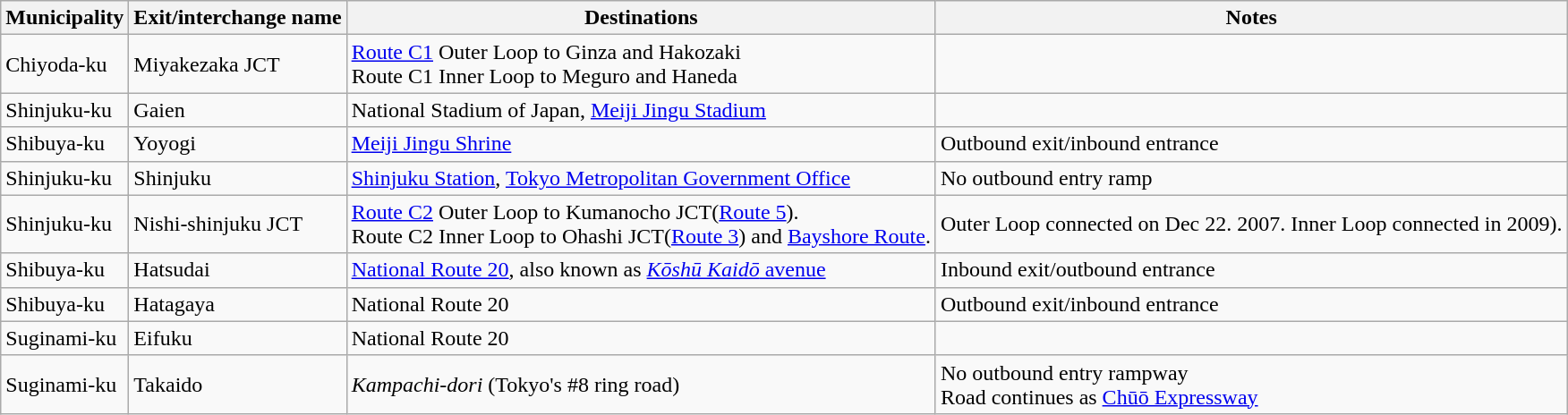<table class=wikitable>
<tr>
<th>Municipality</th>
<th>Exit/interchange name</th>
<th>Destinations</th>
<th>Notes</th>
</tr>
<tr>
<td>Chiyoda-ku</td>
<td>Miyakezaka JCT</td>
<td><a href='#'>Route C1</a> Outer Loop to Ginza and Hakozaki<br>Route C1 Inner Loop to Meguro and Haneda</td>
<td></td>
</tr>
<tr>
<td>Shinjuku-ku</td>
<td>Gaien</td>
<td>National Stadium of Japan, <a href='#'>Meiji Jingu Stadium</a></td>
<td></td>
</tr>
<tr>
<td>Shibuya-ku</td>
<td>Yoyogi</td>
<td><a href='#'>Meiji Jingu Shrine</a></td>
<td>Outbound exit/inbound entrance</td>
</tr>
<tr>
<td>Shinjuku-ku</td>
<td>Shinjuku</td>
<td><a href='#'>Shinjuku Station</a>, <a href='#'>Tokyo Metropolitan Government Office</a></td>
<td>No outbound entry ramp</td>
</tr>
<tr>
<td>Shinjuku-ku</td>
<td>Nishi-shinjuku JCT</td>
<td><a href='#'>Route C2</a> Outer Loop to Kumanocho JCT(<a href='#'>Route 5</a>).<br> Route C2 Inner Loop to Ohashi JCT(<a href='#'>Route 3</a>) and <a href='#'>Bayshore Route</a>.</td>
<td>Outer Loop connected on Dec 22. 2007. Inner Loop connected in 2009).</td>
</tr>
<tr>
<td>Shibuya-ku</td>
<td>Hatsudai</td>
<td><a href='#'>National Route 20</a>, also known as <a href='#'><em>Kōshū Kaidō</em> avenue</a></td>
<td>Inbound exit/outbound entrance</td>
</tr>
<tr>
<td>Shibuya-ku</td>
<td>Hatagaya</td>
<td>National Route 20</td>
<td>Outbound exit/inbound entrance</td>
</tr>
<tr>
<td>Suginami-ku</td>
<td>Eifuku</td>
<td>National Route 20</td>
<td></td>
</tr>
<tr>
<td>Suginami-ku</td>
<td>Takaido</td>
<td><em>Kampachi-dori</em> (Tokyo's #8 ring road)</td>
<td>No outbound entry rampway <br> Road continues as  <a href='#'>Chūō Expressway</a></td>
</tr>
</table>
